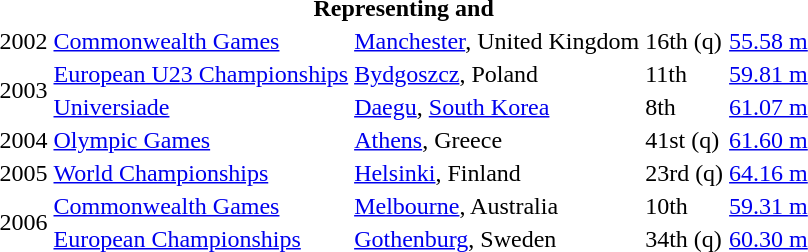<table>
<tr>
<th colspan="5">Representing  and </th>
</tr>
<tr>
<td>2002</td>
<td><a href='#'>Commonwealth Games</a></td>
<td><a href='#'>Manchester</a>, United Kingdom</td>
<td>16th (q)</td>
<td><a href='#'>55.58 m</a></td>
</tr>
<tr>
<td rowspan=2>2003</td>
<td><a href='#'>European U23 Championships</a></td>
<td><a href='#'>Bydgoszcz</a>, Poland</td>
<td>11th</td>
<td><a href='#'>59.81 m</a></td>
</tr>
<tr>
<td><a href='#'>Universiade</a></td>
<td><a href='#'>Daegu</a>, <a href='#'>South Korea</a></td>
<td>8th</td>
<td><a href='#'>61.07 m</a></td>
</tr>
<tr>
<td>2004</td>
<td><a href='#'>Olympic Games</a></td>
<td><a href='#'>Athens</a>, Greece</td>
<td>41st (q)</td>
<td><a href='#'>61.60 m</a></td>
</tr>
<tr>
<td>2005</td>
<td><a href='#'>World Championships</a></td>
<td><a href='#'>Helsinki</a>, Finland</td>
<td>23rd (q)</td>
<td><a href='#'>64.16 m</a></td>
</tr>
<tr>
<td rowspan=2>2006</td>
<td><a href='#'>Commonwealth Games</a></td>
<td><a href='#'>Melbourne</a>, Australia</td>
<td>10th</td>
<td><a href='#'>59.31 m</a></td>
</tr>
<tr>
<td><a href='#'>European Championships</a></td>
<td><a href='#'>Gothenburg</a>, Sweden</td>
<td>34th (q)</td>
<td><a href='#'>60.30 m</a></td>
</tr>
</table>
